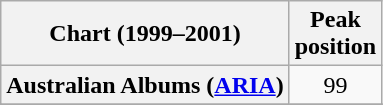<table class="wikitable sortable plainrowheaders" style="text-align:center">
<tr>
<th scope="col">Chart (1999–2001)</th>
<th scope="col">Peak<br>position</th>
</tr>
<tr>
<th scope="row">Australian Albums (<a href='#'>ARIA</a>)</th>
<td>99</td>
</tr>
<tr>
</tr>
<tr>
</tr>
<tr>
</tr>
<tr>
</tr>
<tr>
</tr>
<tr>
</tr>
<tr>
</tr>
</table>
